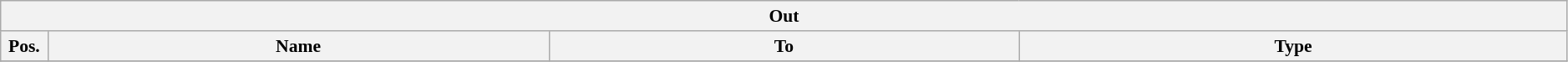<table class="wikitable" style="font-size:90%;width:99%;">
<tr>
<th colspan="4">Out</th>
</tr>
<tr>
<th width=3%>Pos.</th>
<th width=32%>Name</th>
<th width=30%>To</th>
<th width=35%>Type</th>
</tr>
<tr>
</tr>
</table>
